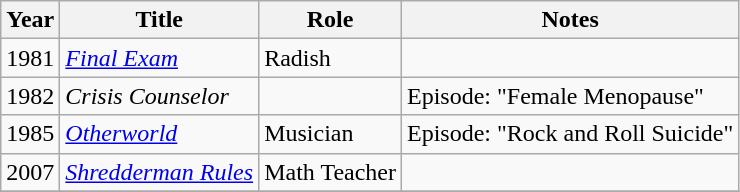<table class="wikitable sortable">
<tr>
<th>Year</th>
<th>Title</th>
<th>Role</th>
<th>Notes</th>
</tr>
<tr>
<td>1981</td>
<td><em><a href='#'>Final Exam</a></em></td>
<td>Radish</td>
<td></td>
</tr>
<tr>
<td>1982</td>
<td><em>Crisis Counselor</em></td>
<td></td>
<td>Episode: "Female Menopause"</td>
</tr>
<tr>
<td>1985</td>
<td><em><a href='#'>Otherworld</a></em></td>
<td>Musician</td>
<td>Episode: "Rock and Roll Suicide"</td>
</tr>
<tr>
<td>2007</td>
<td><em><a href='#'>Shredderman Rules</a></em></td>
<td>Math Teacher</td>
<td></td>
</tr>
<tr>
</tr>
</table>
